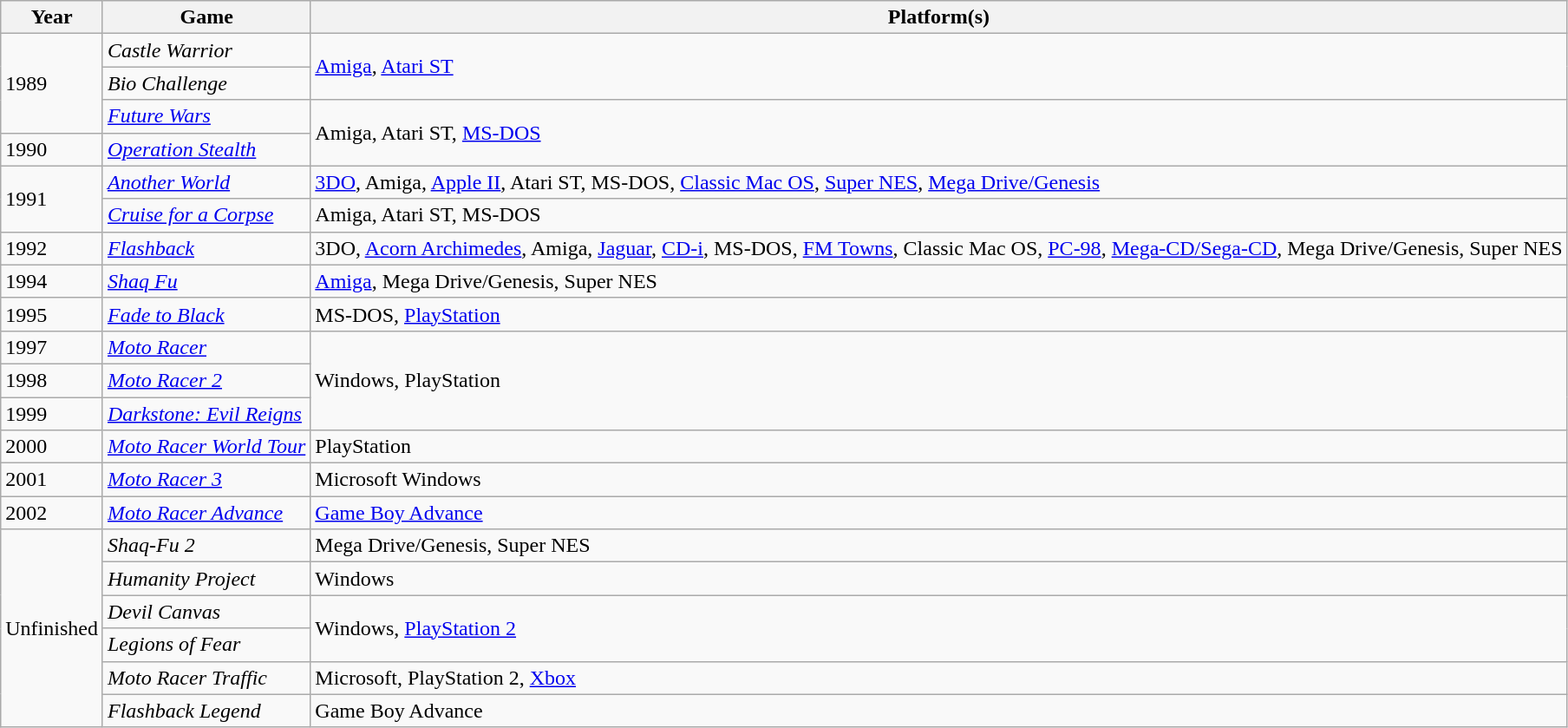<table class="wikitable sortable">
<tr>
<th>Year</th>
<th>Game</th>
<th>Platform(s)</th>
</tr>
<tr>
<td rowspan="3">1989</td>
<td><em>Castle Warrior</em></td>
<td rowspan="2"><a href='#'>Amiga</a>, <a href='#'>Atari ST</a></td>
</tr>
<tr>
<td><em>Bio Challenge</em></td>
</tr>
<tr>
<td><em><a href='#'>Future Wars</a></em></td>
<td rowspan="2">Amiga, Atari ST, <a href='#'>MS-DOS</a></td>
</tr>
<tr>
<td>1990</td>
<td><em><a href='#'>Operation Stealth</a></em></td>
</tr>
<tr>
<td rowspan="2">1991</td>
<td><em><a href='#'>Another World</a></em></td>
<td><a href='#'>3DO</a>, Amiga, <a href='#'>Apple II</a>, Atari ST, MS-DOS, <a href='#'>Classic Mac OS</a>, <a href='#'>Super NES</a>, <a href='#'>Mega Drive/Genesis</a></td>
</tr>
<tr>
<td><em><a href='#'>Cruise for a Corpse</a></em></td>
<td>Amiga, Atari ST, MS-DOS</td>
</tr>
<tr>
<td>1992</td>
<td><em><a href='#'>Flashback</a></em></td>
<td>3DO, <a href='#'>Acorn Archimedes</a>, Amiga, <a href='#'>Jaguar</a>, <a href='#'>CD-i</a>, MS-DOS, <a href='#'>FM Towns</a>, Classic Mac OS, <a href='#'>PC-98</a>, <a href='#'>Mega-CD/Sega-CD</a>, Mega Drive/Genesis, Super NES</td>
</tr>
<tr>
<td>1994</td>
<td><em><a href='#'>Shaq Fu</a></em></td>
<td><a href='#'>Amiga</a>, Mega Drive/Genesis, Super NES</td>
</tr>
<tr>
<td>1995</td>
<td><em><a href='#'>Fade to Black</a></em></td>
<td>MS-DOS, <a href='#'>PlayStation</a></td>
</tr>
<tr>
<td>1997</td>
<td><em><a href='#'>Moto Racer</a></em></td>
<td rowspan="3">Windows, PlayStation</td>
</tr>
<tr>
<td>1998</td>
<td><em><a href='#'>Moto Racer 2</a></em></td>
</tr>
<tr>
<td>1999</td>
<td><em><a href='#'>Darkstone: Evil Reigns</a></em></td>
</tr>
<tr>
<td>2000</td>
<td><em><a href='#'>Moto Racer World Tour</a></em></td>
<td>PlayStation</td>
</tr>
<tr>
<td>2001</td>
<td><em><a href='#'>Moto Racer 3</a></em></td>
<td>Microsoft Windows</td>
</tr>
<tr>
<td>2002</td>
<td><em><a href='#'>Moto Racer Advance</a></em></td>
<td><a href='#'>Game Boy Advance</a></td>
</tr>
<tr>
<td rowspan="6">Unfinished</td>
<td><em>Shaq-Fu 2</em></td>
<td>Mega Drive/Genesis, Super NES</td>
</tr>
<tr>
<td><em>Humanity Project</em></td>
<td>Windows</td>
</tr>
<tr>
<td><em>Devil Canvas</em></td>
<td rowspan="2">Windows,  <a href='#'>PlayStation 2</a></td>
</tr>
<tr>
<td><em>Legions of Fear</em></td>
</tr>
<tr>
<td><em>Moto Racer Traffic</em></td>
<td>Microsoft,  PlayStation 2, <a href='#'>Xbox</a></td>
</tr>
<tr>
<td><em>Flashback Legend</em></td>
<td>Game Boy Advance</td>
</tr>
</table>
